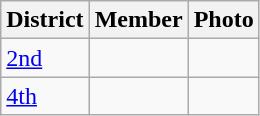<table class="wikitable sortable">
<tr>
<th>District</th>
<th>Member</th>
<th>Photo</th>
</tr>
<tr>
<td><a href='#'>2nd</a></td>
<td></td>
<td></td>
</tr>
<tr>
<td><a href='#'>4th</a></td>
<td></td>
<td></td>
</tr>
</table>
